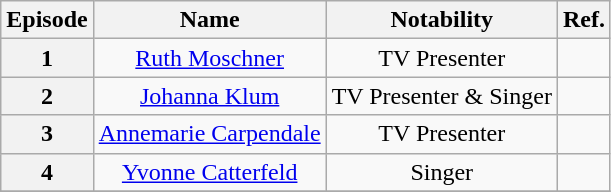<table class="wikitable" style="text-align:center; ">
<tr>
<th>Episode</th>
<th>Name</th>
<th>Notability</th>
<th>Ref.</th>
</tr>
<tr>
<th>1</th>
<td><a href='#'>Ruth Moschner</a></td>
<td>TV Presenter</td>
<td></td>
</tr>
<tr>
<th>2</th>
<td><a href='#'>Johanna Klum</a></td>
<td>TV Presenter & Singer</td>
<td></td>
</tr>
<tr>
<th>3</th>
<td><a href='#'>Annemarie Carpendale</a></td>
<td>TV Presenter</td>
<td></td>
</tr>
<tr>
<th>4</th>
<td><a href='#'>Yvonne Catterfeld</a></td>
<td>Singer</td>
<td></td>
</tr>
<tr>
</tr>
</table>
